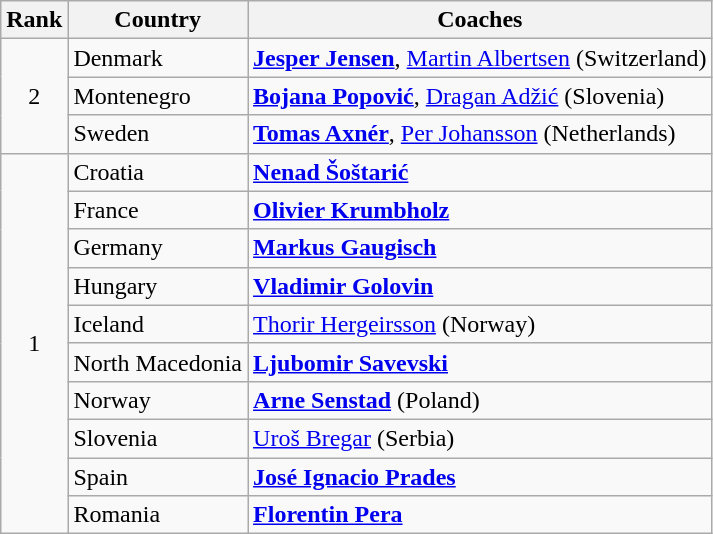<table class="wikitable">
<tr>
<th>Rank</th>
<th>Country</th>
<th>Coaches</th>
</tr>
<tr>
<td align="center" rowspan="3">2</td>
<td> Denmark</td>
<td><strong><a href='#'>Jesper Jensen</a></strong>, <a href='#'>Martin Albertsen</a> (Switzerland)</td>
</tr>
<tr>
<td> Montenegro</td>
<td><strong><a href='#'>Bojana Popović</a></strong>, <a href='#'>Dragan Adžić</a> (Slovenia)</td>
</tr>
<tr>
<td> Sweden</td>
<td><strong><a href='#'>Tomas Axnér</a></strong>, <a href='#'>Per Johansson</a> (Netherlands)</td>
</tr>
<tr>
<td align="center" rowspan="10">1</td>
<td> Croatia</td>
<td><strong><a href='#'>Nenad Šoštarić</a></strong></td>
</tr>
<tr>
<td> France</td>
<td><strong><a href='#'>Olivier Krumbholz</a></strong></td>
</tr>
<tr>
<td> Germany</td>
<td><strong><a href='#'>Markus Gaugisch</a></strong></td>
</tr>
<tr>
<td> Hungary</td>
<td><strong><a href='#'>Vladimir Golovin</a></strong></td>
</tr>
<tr>
<td> Iceland</td>
<td><a href='#'>Thorir Hergeirsson</a> (Norway)</td>
</tr>
<tr>
<td> North Macedonia</td>
<td><strong><a href='#'>Ljubomir Savevski</a></strong></td>
</tr>
<tr>
<td> Norway</td>
<td><strong><a href='#'>Arne Senstad</a></strong> (Poland)</td>
</tr>
<tr>
<td> Slovenia</td>
<td><a href='#'>Uroš Bregar</a> (Serbia)</td>
</tr>
<tr>
<td> Spain</td>
<td><strong><a href='#'>José Ignacio Prades</a></strong></td>
</tr>
<tr>
<td> Romania</td>
<td><strong><a href='#'>Florentin Pera</a></strong></td>
</tr>
</table>
